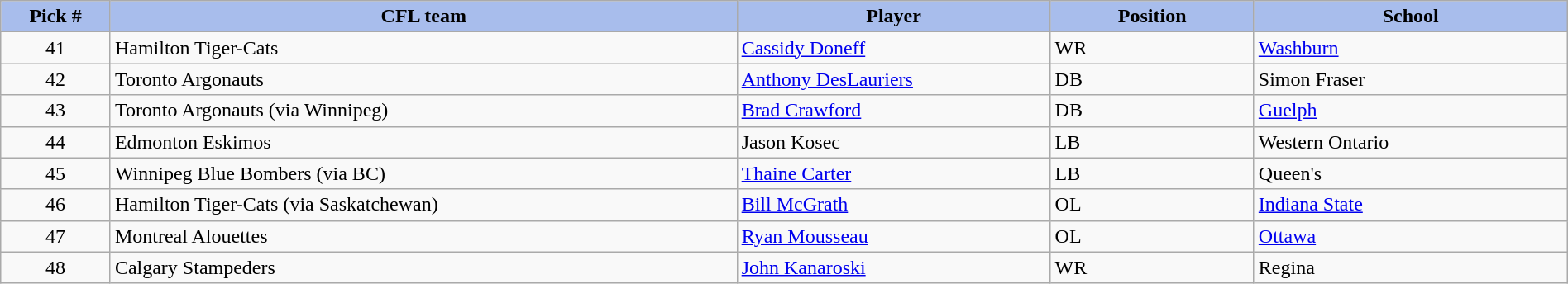<table class="wikitable" border="1" style="width: 100%">
<tr>
<th style="background:#a8bdec;" width=7%>Pick #</th>
<th width=40% style="background:#a8bdec;">CFL team</th>
<th width=20% style="background:#a8bdec;">Player</th>
<th width=13% style="background:#a8bdec;">Position</th>
<th width=20% style="background:#a8bdec;">School</th>
</tr>
<tr>
<td align=center>41</td>
<td>Hamilton Tiger-Cats</td>
<td><a href='#'>Cassidy Doneff</a></td>
<td>WR</td>
<td><a href='#'>Washburn</a></td>
</tr>
<tr>
<td align=center>42</td>
<td>Toronto Argonauts</td>
<td><a href='#'>Anthony DesLauriers</a></td>
<td>DB</td>
<td>Simon Fraser</td>
</tr>
<tr>
<td align=center>43</td>
<td>Toronto Argonauts (via Winnipeg)</td>
<td><a href='#'>Brad Crawford</a></td>
<td>DB</td>
<td><a href='#'>Guelph</a></td>
</tr>
<tr>
<td align=center>44</td>
<td>Edmonton Eskimos</td>
<td>Jason Kosec</td>
<td>LB</td>
<td>Western Ontario</td>
</tr>
<tr>
<td align=center>45</td>
<td>Winnipeg Blue Bombers (via BC)</td>
<td><a href='#'>Thaine Carter</a></td>
<td>LB</td>
<td>Queen's</td>
</tr>
<tr>
<td align=center>46</td>
<td>Hamilton Tiger-Cats (via Saskatchewan)</td>
<td><a href='#'>Bill McGrath</a></td>
<td>OL</td>
<td><a href='#'>Indiana State</a></td>
</tr>
<tr>
<td align=center>47</td>
<td>Montreal Alouettes</td>
<td><a href='#'>Ryan Mousseau</a></td>
<td>OL</td>
<td><a href='#'>Ottawa</a></td>
</tr>
<tr>
<td align=center>48</td>
<td>Calgary Stampeders</td>
<td><a href='#'>John Kanaroski</a></td>
<td>WR</td>
<td>Regina</td>
</tr>
</table>
